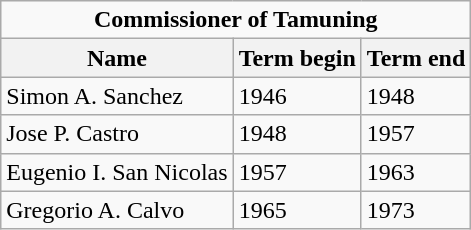<table class="wikitable">
<tr>
<td colspan="3" align=center><strong>Commissioner of Tamuning</strong></td>
</tr>
<tr>
<th>Name</th>
<th>Term begin</th>
<th>Term end</th>
</tr>
<tr>
<td>Simon A. Sanchez</td>
<td>1946</td>
<td>1948</td>
</tr>
<tr>
<td>Jose P. Castro</td>
<td>1948</td>
<td>1957</td>
</tr>
<tr>
<td>Eugenio I. San Nicolas</td>
<td>1957</td>
<td>1963</td>
</tr>
<tr>
<td>Gregorio A. Calvo</td>
<td>1965</td>
<td>1973</td>
</tr>
</table>
